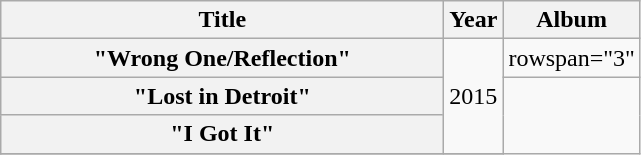<table class="wikitable plainrowheaders" style="text-align:center;">
<tr>
<th scope="col" style="width:18em;">Title</th>
<th scope="col">Year</th>
<th scope="col">Album</th>
</tr>
<tr>
<th scope="row">"Wrong One/Reflection"<br></th>
<td rowspan="3">2015</td>
<td>rowspan="3" </td>
</tr>
<tr>
<th scope="row">"Lost in Detroit"<br></th>
</tr>
<tr>
<th scope="row">"I Got It"<br></th>
</tr>
<tr>
</tr>
</table>
